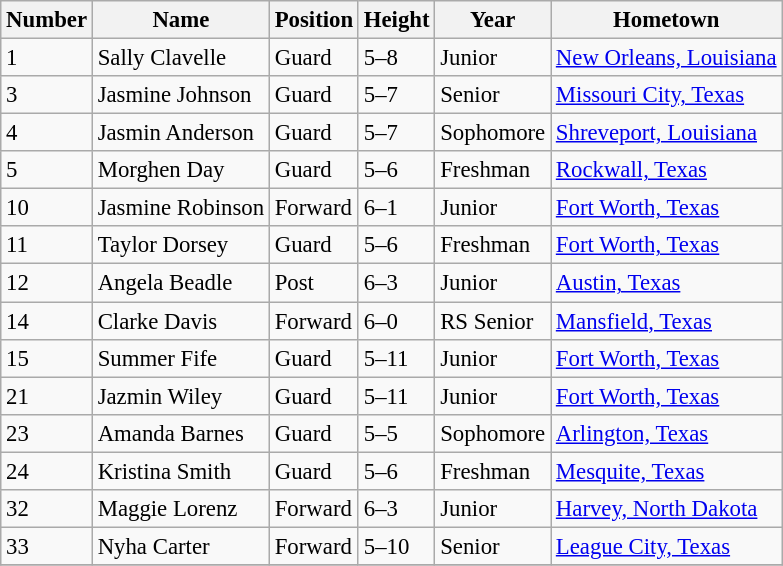<table class="wikitable" style="font-size: 95%;">
<tr>
<th>Number</th>
<th>Name</th>
<th>Position</th>
<th>Height</th>
<th>Year</th>
<th>Hometown</th>
</tr>
<tr>
<td>1</td>
<td>Sally Clavelle</td>
<td>Guard</td>
<td>5–8</td>
<td>Junior</td>
<td><a href='#'>New Orleans, Louisiana</a></td>
</tr>
<tr>
<td>3</td>
<td>Jasmine Johnson</td>
<td>Guard</td>
<td>5–7</td>
<td>Senior</td>
<td><a href='#'>Missouri City, Texas</a></td>
</tr>
<tr>
<td>4</td>
<td>Jasmin Anderson</td>
<td>Guard</td>
<td>5–7</td>
<td>Sophomore</td>
<td><a href='#'>Shreveport, Louisiana</a></td>
</tr>
<tr>
<td>5</td>
<td>Morghen Day</td>
<td>Guard</td>
<td>5–6</td>
<td>Freshman</td>
<td><a href='#'>Rockwall, Texas</a></td>
</tr>
<tr>
<td>10</td>
<td>Jasmine Robinson</td>
<td>Forward</td>
<td>6–1</td>
<td>Junior</td>
<td><a href='#'>Fort Worth, Texas</a></td>
</tr>
<tr>
<td>11</td>
<td>Taylor Dorsey</td>
<td>Guard</td>
<td>5–6</td>
<td>Freshman</td>
<td><a href='#'>Fort Worth, Texas</a></td>
</tr>
<tr>
<td>12</td>
<td>Angela Beadle</td>
<td>Post</td>
<td>6–3</td>
<td>Junior</td>
<td><a href='#'>Austin, Texas</a></td>
</tr>
<tr>
<td>14</td>
<td>Clarke Davis</td>
<td>Forward</td>
<td>6–0</td>
<td>RS Senior</td>
<td><a href='#'>Mansfield, Texas</a></td>
</tr>
<tr>
<td>15</td>
<td>Summer Fife</td>
<td>Guard</td>
<td>5–11</td>
<td>Junior</td>
<td><a href='#'>Fort Worth, Texas</a></td>
</tr>
<tr>
<td>21</td>
<td>Jazmin Wiley</td>
<td>Guard</td>
<td>5–11</td>
<td>Junior</td>
<td><a href='#'>Fort Worth, Texas</a></td>
</tr>
<tr>
<td>23</td>
<td>Amanda Barnes</td>
<td>Guard</td>
<td>5–5</td>
<td>Sophomore</td>
<td><a href='#'>Arlington, Texas</a></td>
</tr>
<tr>
<td>24</td>
<td>Kristina Smith</td>
<td>Guard</td>
<td>5–6</td>
<td>Freshman</td>
<td><a href='#'>Mesquite, Texas</a></td>
</tr>
<tr>
<td>32</td>
<td>Maggie Lorenz</td>
<td>Forward</td>
<td>6–3</td>
<td>Junior</td>
<td><a href='#'>Harvey, North Dakota</a></td>
</tr>
<tr>
<td>33</td>
<td>Nyha Carter</td>
<td>Forward</td>
<td>5–10</td>
<td>Senior</td>
<td><a href='#'>League City, Texas</a></td>
</tr>
<tr>
</tr>
</table>
